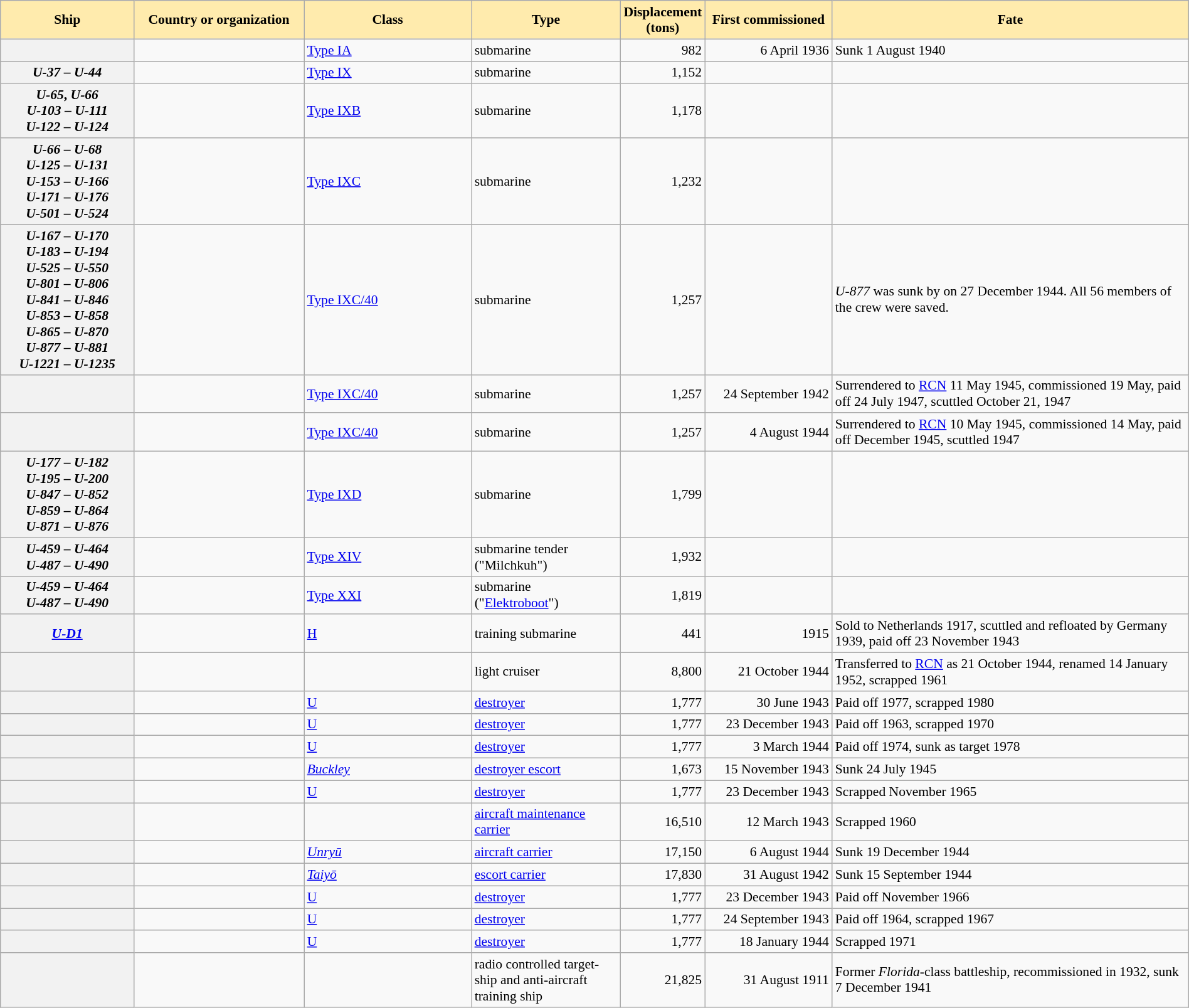<table class="wikitable sortable plainrowheaders" style="width:100%; font-size: 90%">
<tr>
<th scope="col" style="width:12%; background: #ffebad;">Ship</th>
<th scope="col" style="width:15%; background: #ffebad;">Country or organization</th>
<th scope="col" style="width:15%; background: #ffebad;">Class</th>
<th scope="col" style="width:13%; background: #ffebad;">Type</th>
<th scope="col" style="width:2%; background: #ffebad;">Displacement (tons)</th>
<th scope="col" style="width:11%; background: #ffebad;">First commissioned</th>
<th scope="col" style="width:32%; background: #ffebad;">Fate</th>
</tr>
<tr>
<th scope="row"></th>
<td></td>
<td><a href='#'>Type IA</a></td>
<td>submarine</td>
<td style="text-align:right;">982</td>
<td style="text-align:right;">6 April 1936</td>
<td>Sunk 1 August 1940</td>
</tr>
<tr>
<th scope="row"><em>U-37</em> – <em>U-44</em></th>
<td></td>
<td><a href='#'>Type IX</a></td>
<td>submarine</td>
<td style="text-align:right;">1,152</td>
<td style="text-align:right;"></td>
<td></td>
</tr>
<tr>
<th scope="row"><em>U-65</em>, <em>U-66</em><br><em>U-103</em> – <em>U-111</em><br><em>U-122</em> – <em>U-124</em></th>
<td></td>
<td><a href='#'>Type IXB</a></td>
<td>submarine</td>
<td style="text-align:right;">1,178</td>
<td style="text-align:right;"></td>
<td></td>
</tr>
<tr>
<th scope="row"><em>U-66</em> – <em>U-68</em><br><em>U-125</em> – <em>U-131</em><br><em>U-153</em> – <em>U-166</em><br><em>U-171</em> – <em>U-176</em><br><em>U-501</em> – <em>U-524</em></th>
<td></td>
<td><a href='#'>Type IXC</a></td>
<td>submarine</td>
<td style="text-align:right;">1,232</td>
<td style="text-align:right;"></td>
<td></td>
</tr>
<tr>
<th scope="row"><em>U-167</em> – <em>U-170</em><br><em>U-183</em> – <em>U-194</em><br><em>U-525</em> – <em>U-550</em><br><em>U-801</em> – <em>U-806</em><br><em>U-841</em> – <em>U-846</em><br><em>U-853</em> – <em>U-858</em><br><em>U-865</em> – <em>U-870</em><br><em>U-877</em> – <em>U-881</em><br><em>U-1221</em> – <em>U-1235</em></th>
<td></td>
<td><a href='#'>Type IXC/40</a></td>
<td>submarine</td>
<td style="text-align:right;">1,257</td>
<td style="text-align:right;"></td>
<td><em>U-877</em> was sunk by  on 27 December 1944. All 56 members of the crew were saved.</td>
</tr>
<tr>
<th scope="row"></th>
<td><br></td>
<td><a href='#'>Type IXC/40</a></td>
<td>submarine</td>
<td style="text-align:right;">1,257</td>
<td style="text-align:right;">24 September 1942</td>
<td>Surrendered to <a href='#'>RCN</a> 11 May 1945, commissioned 19 May, paid off 24 July 1947, scuttled October 21, 1947</td>
</tr>
<tr>
<th scope="row"></th>
<td><br></td>
<td><a href='#'>Type IXC/40</a></td>
<td>submarine</td>
<td style="text-align:right;">1,257</td>
<td style="text-align:right;">4 August 1944</td>
<td>Surrendered to <a href='#'>RCN</a> 10 May 1945, commissioned 14 May, paid off December 1945, scuttled 1947</td>
</tr>
<tr>
<th scope="row"><em>U-177</em> – <em>U-182</em><br><em>U-195</em> – <em>U-200</em><br><em>U-847</em> – <em>U-852</em><br><em>U-859</em> – <em>U-864</em><br><em>U-871</em> – <em>U-876</em></th>
<td></td>
<td><a href='#'>Type IXD</a></td>
<td>submarine</td>
<td style="text-align:right;">1,799</td>
<td style="text-align:right;"></td>
<td></td>
</tr>
<tr>
<th scope="row"><em>U-459</em> – <em>U-464</em><br><em>U-487</em> – <em>U-490</em></th>
<td></td>
<td><a href='#'>Type XIV</a></td>
<td>submarine tender ("Milchkuh")</td>
<td style="text-align:right;">1,932</td>
<td style="text-align:right;"></td>
<td></td>
</tr>
<tr>
<th scope="row"><em>U-459</em> – <em>U-464</em><br><em>U-487</em> – <em>U-490</em></th>
<td></td>
<td><a href='#'>Type XXI</a></td>
<td>submarine ("<a href='#'>Elektroboot</a>")</td>
<td style="text-align:right;">1,819</td>
<td style="text-align:right;"></td>
<td></td>
</tr>
<tr>
<th scope="row"><a href='#'><em>U-D1</em></a></th>
<td></td>
<td><a href='#'>H</a></td>
<td>training submarine</td>
<td style="text-align:right;">441</td>
<td style="text-align:right;">1915</td>
<td>Sold to Netherlands 1917, scuttled and refloated by Germany 1939, paid off 23 November 1943</td>
</tr>
<tr>
<th scope="row"></th>
<td><br></td>
<td></td>
<td>light cruiser</td>
<td style="text-align:right;">8,800</td>
<td style="text-align:right;">21 October 1944</td>
<td>Transferred to <a href='#'>RCN</a> as  21 October 1944, renamed  14 January 1952, scrapped 1961</td>
</tr>
<tr>
<th scope="row"></th>
<td></td>
<td><a href='#'>U</a></td>
<td><a href='#'>destroyer</a></td>
<td style="text-align:right;">1,777</td>
<td style="text-align:right;">30 June 1943</td>
<td>Paid off 1977, scrapped 1980</td>
</tr>
<tr>
<th scope="row"></th>
<td></td>
<td><a href='#'>U</a></td>
<td><a href='#'>destroyer</a></td>
<td style="text-align:right;">1,777</td>
<td style="text-align:right;">23 December 1943</td>
<td>Paid off 1963, scrapped 1970</td>
</tr>
<tr>
<th scope="row"></th>
<td></td>
<td><a href='#'>U</a></td>
<td><a href='#'>destroyer</a></td>
<td style="text-align:right;">1,777</td>
<td style="text-align:right;">3 March 1944</td>
<td>Paid off 1974, sunk as target 1978</td>
</tr>
<tr>
<th scope="row"></th>
<td></td>
<td><a href='#'><em>Buckley</em></a></td>
<td><a href='#'>destroyer escort</a></td>
<td style="text-align:right;">1,673</td>
<td style="text-align:right;">15 November 1943</td>
<td>Sunk 24 July 1945</td>
</tr>
<tr>
<th scope="row"></th>
<td></td>
<td><a href='#'>U</a></td>
<td><a href='#'>destroyer</a></td>
<td style="text-align:right;">1,777</td>
<td style="text-align:right;">23 December 1943</td>
<td>Scrapped November 1965</td>
</tr>
<tr>
<th scope="row"></th>
<td></td>
<td></td>
<td><a href='#'>aircraft maintenance carrier</a></td>
<td style="text-align:right;">16,510</td>
<td style="text-align:right;">12 March 1943</td>
<td>Scrapped 1960</td>
</tr>
<tr>
<th scope="row"></th>
<td></td>
<td><a href='#'><em>Unryū</em></a></td>
<td><a href='#'>aircraft carrier</a></td>
<td style="text-align:right;">17,150</td>
<td style="text-align:right;">6 August 1944</td>
<td>Sunk 19 December 1944</td>
</tr>
<tr>
<th scope="row"></th>
<td></td>
<td><a href='#'><em>Taiyō</em></a></td>
<td><a href='#'>escort carrier</a></td>
<td style="text-align:right;">17,830</td>
<td style="text-align:right;">31 August 1942</td>
<td>Sunk 15 September 1944</td>
</tr>
<tr>
<th scope="row"></th>
<td></td>
<td><a href='#'>U</a></td>
<td><a href='#'>destroyer</a></td>
<td style="text-align:right;">1,777</td>
<td style="text-align:right;">23 December 1943</td>
<td>Paid off November 1966</td>
</tr>
<tr>
<th scope="row"></th>
<td></td>
<td><a href='#'>U</a></td>
<td><a href='#'>destroyer</a></td>
<td style="text-align:right;">1,777</td>
<td style="text-align:right;">24 September 1943</td>
<td>Paid off 1964, scrapped 1967</td>
</tr>
<tr>
<th scope="row"></th>
<td></td>
<td><a href='#'>U</a></td>
<td><a href='#'>destroyer</a></td>
<td style="text-align:right;">1,777</td>
<td style="text-align:right;">18 January 1944</td>
<td>Scrapped 1971</td>
</tr>
<tr>
<th scope="row"></th>
<td></td>
<td></td>
<td>radio controlled target-ship and anti-aircraft training ship</td>
<td style="text-align:right;">21,825</td>
<td style="text-align:right;">31 August 1911</td>
<td>Former <em>Florida</em>-class battleship, recommissioned in 1932, sunk 7 December 1941</td>
</tr>
</table>
